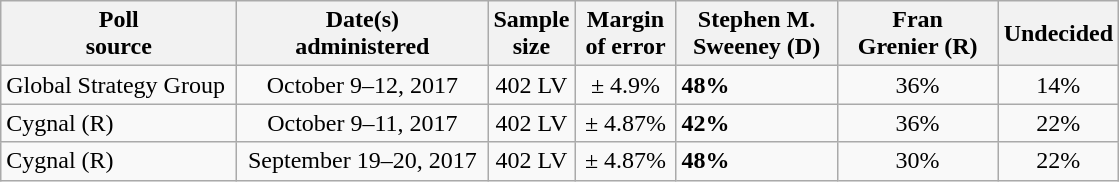<table class="wikitable">
<tr>
<th style="width:150px;">Poll<br> source</th>
<th style="width:160px;">Date(s)<br> administered</th>
<th>Sample<br>size</th>
<th style="width:60px;">Margin<br> of error</th>
<th style="width:100px;">Stephen M.<br> Sweeney (D)</th>
<th style="width:100px;">Fran<br> Grenier (R)</th>
<th>Undecided</th>
</tr>
<tr>
<td>Global Strategy Group</td>
<td align="center">October 9–12, 2017</td>
<td align="center">402 LV</td>
<td align="center">± 4.9%</td>
<td><strong>48%</strong></td>
<td align="center">36%</td>
<td align="center">14%</td>
</tr>
<tr>
<td>Cygnal (R)</td>
<td align="center">October 9–11, 2017</td>
<td align="center">402 LV</td>
<td align="center">± 4.87%</td>
<td><strong>42%</strong></td>
<td align="center">36%</td>
<td align="center">22%</td>
</tr>
<tr>
<td>Cygnal (R)</td>
<td align="center">September 19–20, 2017</td>
<td align="center">402 LV</td>
<td align="center">± 4.87%</td>
<td><strong>48%</strong></td>
<td align="center">30%</td>
<td align="center">22%</td>
</tr>
</table>
